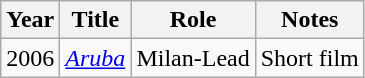<table class="wikitable">
<tr>
<th>Year</th>
<th>Title</th>
<th>Role</th>
<th>Notes</th>
</tr>
<tr>
<td>2006</td>
<td><em><a href='#'>Aruba</a></em></td>
<td>Milan-Lead</td>
<td>Short film</td>
</tr>
</table>
